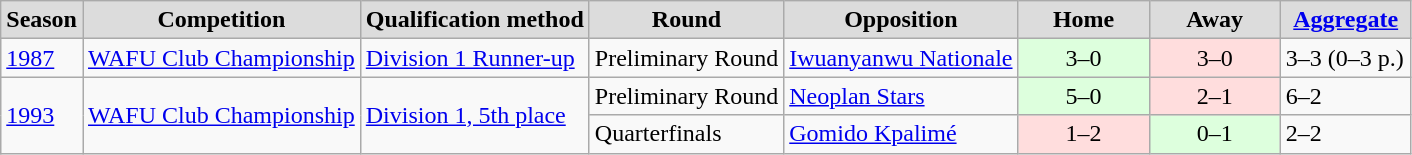<table class="sortable plainrowheaders wikitable">
<tr>
<th style="background:#DCDCDC">Season</th>
<th style="background:#DCDCDC">Competition</th>
<th style="background:#DCDCDC">Qualification method</th>
<th style="background:#DCDCDC">Round</th>
<th style="background:#DCDCDC">Opposition</th>
<th width="80" style="background:#DCDCDC">Home</th>
<th width="80" style="background:#DCDCDC">Away</th>
<th width="80" style="background:#DCDCDC"><a href='#'>Aggregate</a></th>
</tr>
<tr>
<td><a href='#'>1987</a></td>
<td><a href='#'>WAFU Club Championship</a></td>
<td><a href='#'>Division 1 Runner-up</a></td>
<td align=left>Preliminary Round</td>
<td align=left> <a href='#'>Iwuanyanwu Nationale</a></td>
<td style="background:#dfd; text-align:center">3–0</td>
<td style="background:#fdd; text-align:center">3–0</td>
<td>3–3 (0–3 p.)</td>
</tr>
<tr>
<td rowspan=2><a href='#'>1993</a></td>
<td rowspan=2><a href='#'>WAFU Club Championship</a></td>
<td rowspan=2><a href='#'>Division 1, 5th place</a></td>
<td align=left>Preliminary Round</td>
<td align=left> <a href='#'>Neoplan Stars</a></td>
<td style="background:#dfd; text-align:center">5–0</td>
<td style="background:#fdd; text-align:center">2–1</td>
<td>6–2</td>
</tr>
<tr>
<td align=left>Quarterfinals</td>
<td align=left> <a href='#'>Gomido Kpalimé</a></td>
<td style="background:#fdd; text-align:center">1–2</td>
<td style="background:#dfd; text-align:center">0–1</td>
<td>2–2</td>
</tr>
</table>
